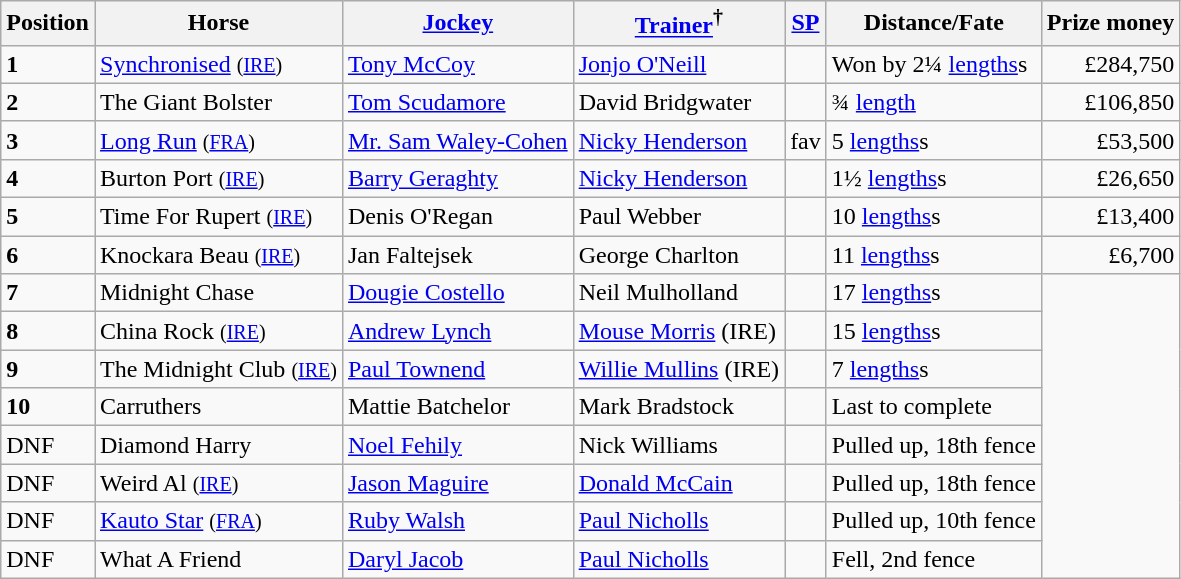<table class="wikitable sortable">
<tr>
<th>Position</th>
<th>Horse</th>
<th><a href='#'>Jockey</a></th>
<th><a href='#'>Trainer</a><sup>†</sup></th>
<th><a href='#'>SP</a></th>
<th>Distance/Fate</th>
<th>Prize money</th>
</tr>
<tr>
<td><strong>1</strong></td>
<td><a href='#'>Synchronised</a> <small>(<a href='#'>IRE</a>)</small></td>
<td><a href='#'>Tony McCoy</a></td>
<td><a href='#'>Jonjo O'Neill</a></td>
<td></td>
<td>Won by 2¼ <a href='#'>lengths</a>s</td>
<td align=right>£284,750</td>
</tr>
<tr>
<td><strong>2</strong></td>
<td>The Giant Bolster</td>
<td><a href='#'>Tom Scudamore</a></td>
<td>David Bridgwater</td>
<td></td>
<td>¾ <a href='#'>length</a></td>
<td align=right>£106,850</td>
</tr>
<tr>
<td><strong>3</strong></td>
<td><a href='#'>Long Run</a> <small>(<a href='#'>FRA</a>)</small></td>
<td><a href='#'>Mr. Sam Waley-Cohen</a></td>
<td><a href='#'>Nicky Henderson</a></td>
<td> fav</td>
<td>5 <a href='#'>lengths</a>s</td>
<td align=right>£53,500</td>
</tr>
<tr>
<td><strong>4</strong></td>
<td>Burton Port <small>(<a href='#'>IRE</a>)</small></td>
<td><a href='#'>Barry Geraghty</a></td>
<td><a href='#'>Nicky Henderson</a></td>
<td></td>
<td>1½ <a href='#'>lengths</a>s</td>
<td align=right>£26,650</td>
</tr>
<tr>
<td><strong>5</strong></td>
<td>Time For Rupert <small>(<a href='#'>IRE</a>)</small></td>
<td>Denis O'Regan</td>
<td>Paul Webber</td>
<td></td>
<td>10 <a href='#'>lengths</a>s</td>
<td align=right>£13,400</td>
</tr>
<tr>
<td><strong>6</strong></td>
<td>Knockara Beau <small>(<a href='#'>IRE</a>)</small></td>
<td>Jan Faltejsek</td>
<td>George Charlton</td>
<td></td>
<td>11 <a href='#'>lengths</a>s</td>
<td align=right>£6,700</td>
</tr>
<tr>
<td><strong>7</strong></td>
<td>Midnight Chase</td>
<td><a href='#'>Dougie Costello</a></td>
<td>Neil Mulholland</td>
<td></td>
<td>17 <a href='#'>lengths</a>s</td>
</tr>
<tr>
<td><strong>8</strong></td>
<td>China Rock <small>(<a href='#'>IRE</a>)</small></td>
<td><a href='#'>Andrew Lynch</a></td>
<td><a href='#'>Mouse Morris</a> (IRE)</td>
<td></td>
<td>15 <a href='#'>lengths</a>s</td>
</tr>
<tr>
<td><strong>9</strong></td>
<td>The Midnight Club <small>(<a href='#'>IRE</a>)</small></td>
<td><a href='#'>Paul Townend</a></td>
<td><a href='#'>Willie Mullins</a> (IRE)</td>
<td></td>
<td>7 <a href='#'>lengths</a>s</td>
</tr>
<tr>
<td><strong>10</strong></td>
<td>Carruthers</td>
<td>Mattie Batchelor</td>
<td>Mark Bradstock</td>
<td></td>
<td>Last to complete</td>
</tr>
<tr>
<td>DNF</td>
<td>Diamond Harry</td>
<td><a href='#'>Noel Fehily</a></td>
<td>Nick Williams</td>
<td></td>
<td>Pulled up, 18th fence</td>
</tr>
<tr>
<td>DNF</td>
<td>Weird Al <small>(<a href='#'>IRE</a>)</small></td>
<td><a href='#'>Jason Maguire</a></td>
<td><a href='#'>Donald McCain</a></td>
<td></td>
<td>Pulled up, 18th fence</td>
</tr>
<tr>
<td>DNF</td>
<td><a href='#'>Kauto Star</a> <small>(<a href='#'>FRA</a>)</small></td>
<td><a href='#'>Ruby Walsh</a></td>
<td><a href='#'>Paul Nicholls</a></td>
<td></td>
<td>Pulled up, 10th fence</td>
</tr>
<tr>
<td>DNF</td>
<td>What A Friend</td>
<td><a href='#'>Daryl Jacob</a></td>
<td><a href='#'>Paul Nicholls</a></td>
<td></td>
<td>Fell, 2nd fence</td>
</tr>
</table>
